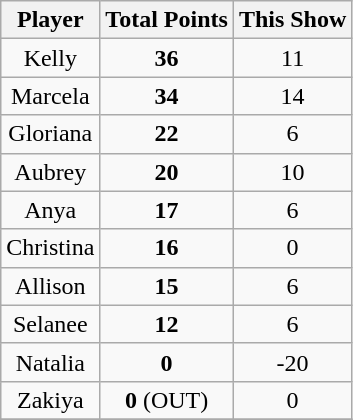<table class="wikitable" style="text-align:center;">
<tr>
<th>Player</th>
<th>Total Points</th>
<th>This Show</th>
</tr>
<tr>
<td>Kelly</td>
<td><strong>36</strong></td>
<td>11</td>
</tr>
<tr>
<td>Marcela</td>
<td><strong>34</strong></td>
<td>14</td>
</tr>
<tr>
<td>Gloriana</td>
<td><strong>22</strong></td>
<td>6</td>
</tr>
<tr>
<td>Aubrey</td>
<td><strong>20</strong></td>
<td>10</td>
</tr>
<tr>
<td>Anya</td>
<td><strong>17</strong></td>
<td>6</td>
</tr>
<tr>
<td>Christina</td>
<td><strong>16</strong></td>
<td>0</td>
</tr>
<tr>
<td>Allison</td>
<td><strong>15</strong></td>
<td>6</td>
</tr>
<tr>
<td>Selanee</td>
<td><strong>12</strong></td>
<td>6</td>
</tr>
<tr>
<td>Natalia</td>
<td><strong>0</strong></td>
<td>-20</td>
</tr>
<tr>
<td>Zakiya</td>
<td><strong>0</strong> (OUT)</td>
<td>0</td>
</tr>
<tr>
</tr>
</table>
